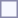<table style="border:1px solid #8888aa; background-color:#f7f8ff; padding:5px; font-size:95%; margin: 0px 12px 12px 0px;">
</table>
